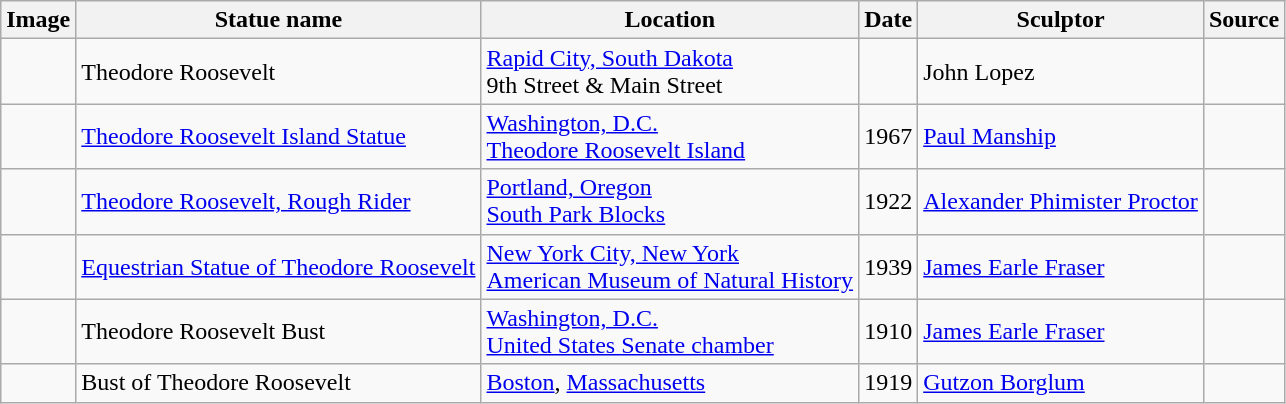<table class="wikitable sortable">
<tr>
<th scope="col" class="unsortable">Image</th>
<th scope="col">Statue name</th>
<th scope="col">Location</th>
<th scope="col">Date</th>
<th scope="col">Sculptor</th>
<th scope="col" class="unsortable">Source</th>
</tr>
<tr>
<td></td>
<td>Theodore Roosevelt</td>
<td><a href='#'>Rapid City, South Dakota</a><br>9th Street & Main Street</td>
<td></td>
<td>John Lopez</td>
<td></td>
</tr>
<tr>
<td></td>
<td><a href='#'>Theodore Roosevelt Island Statue</a></td>
<td><a href='#'>Washington, D.C.</a><br><a href='#'>Theodore Roosevelt Island</a></td>
<td>1967</td>
<td><a href='#'>Paul Manship</a></td>
<td></td>
</tr>
<tr>
<td></td>
<td><a href='#'>Theodore Roosevelt, Rough Rider</a></td>
<td><a href='#'>Portland, Oregon</a><br><a href='#'>South Park Blocks</a></td>
<td>1922</td>
<td><a href='#'>Alexander Phimister Proctor</a></td>
<td></td>
</tr>
<tr>
<td></td>
<td><a href='#'>Equestrian Statue of Theodore Roosevelt</a></td>
<td><a href='#'>New York City, New York</a><br><a href='#'>American Museum of Natural History</a></td>
<td>1939</td>
<td><a href='#'>James Earle Fraser</a></td>
<td></td>
</tr>
<tr>
<td></td>
<td>Theodore Roosevelt Bust</td>
<td><a href='#'>Washington, D.C.</a><br><a href='#'>United States Senate chamber</a></td>
<td>1910</td>
<td><a href='#'>James Earle Fraser</a></td>
<td></td>
</tr>
<tr>
<td></td>
<td>Bust of Theodore Roosevelt</td>
<td><a href='#'>Boston</a>, <a href='#'>Massachusetts</a></td>
<td>1919</td>
<td><a href='#'>Gutzon Borglum</a></td>
<td></td>
</tr>
</table>
